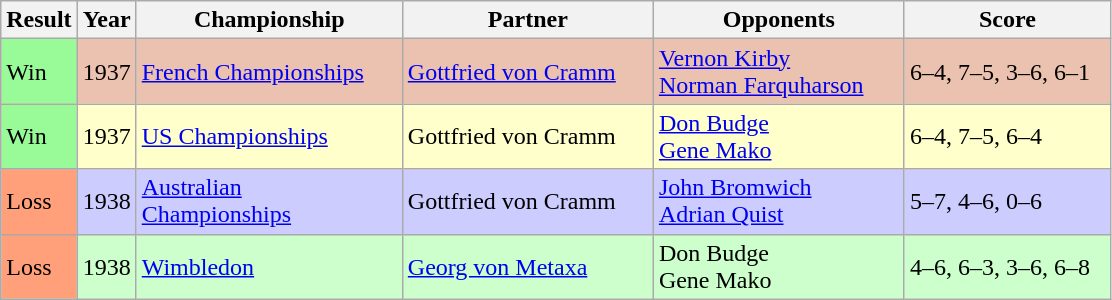<table class='sortable wikitable'>
<tr>
<th>Result</th>
<th>Year</th>
<th style="width:170px">Championship</th>
<th style="width:160px">Partner</th>
<th style="width:160px">Opponents</th>
<th style="width:130px" class="unsortable">Score</th>
</tr>
<tr bgcolor="#EBC2AF">
<td style="background:#98FB98;">Win</td>
<td>1937</td>
<td><a href='#'>French Championships</a></td>
<td> <a href='#'>Gottfried von Cramm</a></td>
<td> <a href='#'>Vernon Kirby</a><br> <a href='#'>Norman Farquharson</a></td>
<td>6–4, 7–5, 3–6, 6–1</td>
</tr>
<tr bgcolor="#FFFFCC">
<td style="background:#98FB98;">Win</td>
<td>1937</td>
<td><a href='#'>US Championships</a></td>
<td> Gottfried von Cramm</td>
<td> <a href='#'>Don Budge</a><br> <a href='#'>Gene Mako</a></td>
<td>6–4, 7–5, 6–4</td>
</tr>
<tr bgcolor="#CCCCFF">
<td style="background:#ffa07a;">Loss</td>
<td>1938</td>
<td><a href='#'>Australian Championships</a></td>
<td> Gottfried von Cramm</td>
<td> <a href='#'>John Bromwich</a><br> <a href='#'>Adrian Quist</a></td>
<td>5–7, 4–6, 0–6</td>
</tr>
<tr bgcolor="#CCFFCC">
<td style="background:#ffa07a;">Loss</td>
<td>1938</td>
<td><a href='#'>Wimbledon</a></td>
<td> <a href='#'>Georg von Metaxa</a></td>
<td> Don Budge<br> Gene Mako</td>
<td>4–6, 6–3, 3–6, 6–8</td>
</tr>
</table>
